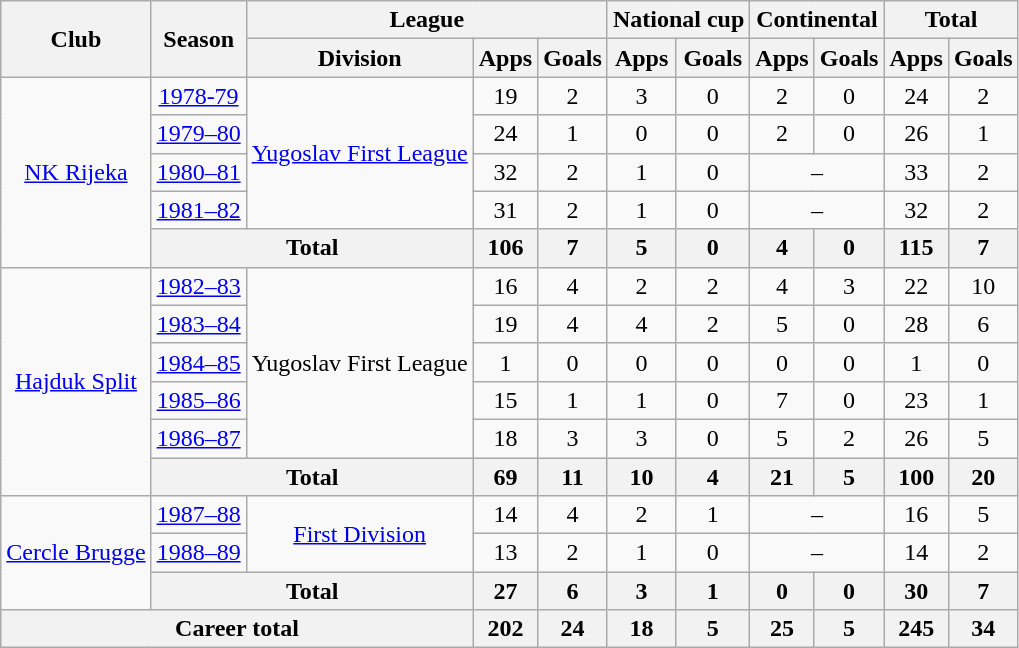<table class="wikitable" style="text-align:center">
<tr>
<th rowspan="2">Club</th>
<th rowspan="2">Season</th>
<th colspan="3">League</th>
<th colspan="2">National cup</th>
<th colspan="2">Continental</th>
<th colspan="2">Total</th>
</tr>
<tr>
<th>Division</th>
<th>Apps</th>
<th>Goals</th>
<th>Apps</th>
<th>Goals</th>
<th>Apps</th>
<th>Goals</th>
<th>Apps</th>
<th>Goals</th>
</tr>
<tr>
<td rowspan="5"><a href='#'>NK Rijeka</a></td>
<td><a href='#'>1978-79</a></td>
<td rowspan="4"><a href='#'>Yugoslav First League</a></td>
<td>19</td>
<td>2</td>
<td>3</td>
<td>0</td>
<td>2</td>
<td>0</td>
<td>24</td>
<td>2</td>
</tr>
<tr>
<td><a href='#'>1979–80</a></td>
<td>24</td>
<td>1</td>
<td>0</td>
<td>0</td>
<td>2</td>
<td>0</td>
<td>26</td>
<td>1</td>
</tr>
<tr>
<td><a href='#'>1980–81</a></td>
<td>32</td>
<td>2</td>
<td>1</td>
<td>0</td>
<td colspan="2">–</td>
<td>33</td>
<td>2</td>
</tr>
<tr>
<td><a href='#'>1981–82</a></td>
<td>31</td>
<td>2</td>
<td>1</td>
<td>0</td>
<td colspan="2">–</td>
<td>32</td>
<td>2</td>
</tr>
<tr>
<th colspan="2">Total</th>
<th>106</th>
<th>7</th>
<th>5</th>
<th>0</th>
<th>4</th>
<th>0</th>
<th>115</th>
<th>7</th>
</tr>
<tr>
<td rowspan="6"><a href='#'>Hajduk Split</a></td>
<td><a href='#'>1982–83</a></td>
<td rowspan="5">Yugoslav First League</td>
<td>16</td>
<td>4</td>
<td>2</td>
<td>2</td>
<td>4</td>
<td>3</td>
<td>22</td>
<td>10</td>
</tr>
<tr>
<td><a href='#'>1983–84</a></td>
<td>19</td>
<td>4</td>
<td>4</td>
<td>2</td>
<td>5</td>
<td>0</td>
<td>28</td>
<td>6</td>
</tr>
<tr>
<td><a href='#'>1984–85</a></td>
<td>1</td>
<td>0</td>
<td>0</td>
<td>0</td>
<td>0</td>
<td>0</td>
<td>1</td>
<td>0</td>
</tr>
<tr>
<td><a href='#'>1985–86</a></td>
<td>15</td>
<td>1</td>
<td>1</td>
<td>0</td>
<td>7</td>
<td>0</td>
<td>23</td>
<td>1</td>
</tr>
<tr>
<td><a href='#'>1986–87</a></td>
<td>18</td>
<td>3</td>
<td>3</td>
<td>0</td>
<td>5</td>
<td>2</td>
<td>26</td>
<td>5</td>
</tr>
<tr>
<th colspan="2">Total</th>
<th>69</th>
<th>11</th>
<th>10</th>
<th>4</th>
<th>21</th>
<th>5</th>
<th>100</th>
<th>20</th>
</tr>
<tr>
<td rowspan="3"><a href='#'>Cercle Brugge</a></td>
<td><a href='#'>1987–88</a></td>
<td rowspan="2"><a href='#'>First Division</a></td>
<td>14</td>
<td>4</td>
<td>2</td>
<td>1</td>
<td colspan="2">–</td>
<td>16</td>
<td>5</td>
</tr>
<tr>
<td><a href='#'>1988–89</a></td>
<td>13</td>
<td>2</td>
<td>1</td>
<td>0</td>
<td colspan="2">–</td>
<td>14</td>
<td>2</td>
</tr>
<tr>
<th colspan="2">Total</th>
<th>27</th>
<th>6</th>
<th>3</th>
<th>1</th>
<th>0</th>
<th>0</th>
<th>30</th>
<th>7</th>
</tr>
<tr>
<th colspan="3">Career total</th>
<th>202</th>
<th>24</th>
<th>18</th>
<th>5</th>
<th>25</th>
<th>5</th>
<th>245</th>
<th>34</th>
</tr>
</table>
